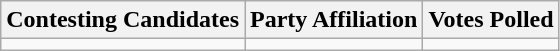<table class="wikitable sortable">
<tr>
<th>Contesting Candidates</th>
<th>Party Affiliation</th>
<th>Votes Polled</th>
</tr>
<tr>
<td></td>
<td></td>
<td></td>
</tr>
</table>
